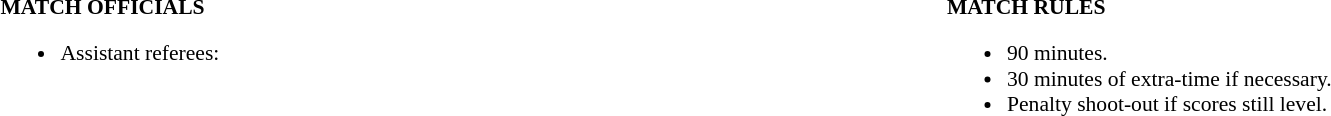<table style="width:100%; font-size:90%;">
<tr>
<td style="width:50%; vertical-align:top;"><br><strong>MATCH OFFICIALS</strong><ul><li>Assistant referees:</li></ul></td>
<td style="width:50%; vertical-align:top;"><br><strong>MATCH RULES</strong><ul><li>90 minutes.</li><li>30 minutes of extra-time if necessary.</li><li>Penalty shoot-out if scores still level.</li></ul></td>
</tr>
</table>
